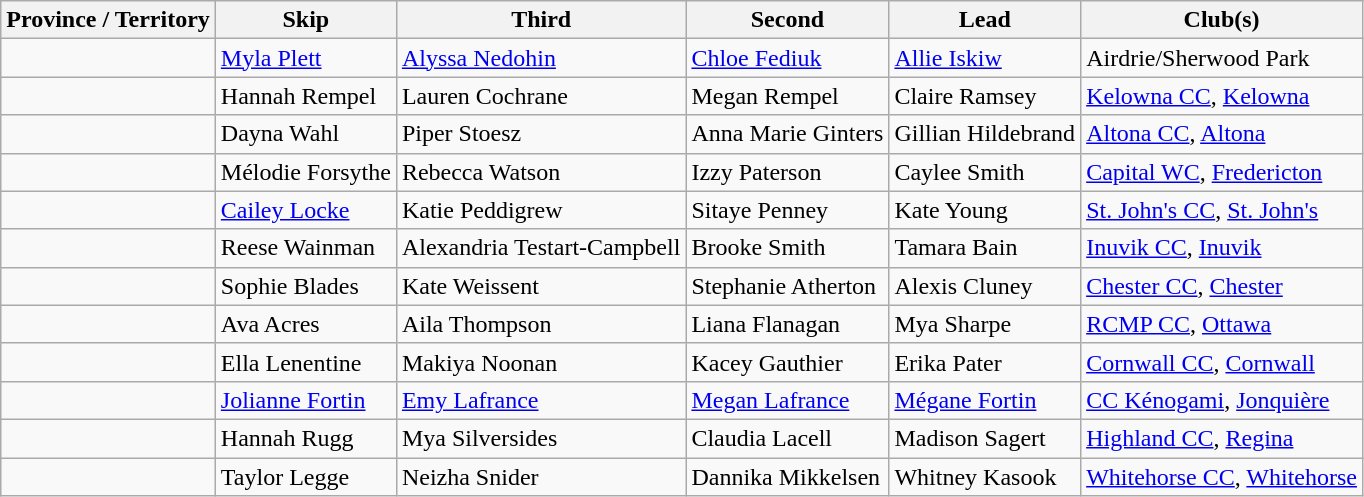<table class="wikitable">
<tr>
<th scope="col">Province / Territory</th>
<th scope="col">Skip</th>
<th scope="col">Third</th>
<th scope="col">Second</th>
<th scope="col">Lead</th>
<th scope="col">Club(s)</th>
</tr>
<tr>
<td></td>
<td><a href='#'>Myla Plett</a></td>
<td><a href='#'>Alyssa Nedohin</a></td>
<td><a href='#'>Chloe Fediuk</a></td>
<td><a href='#'>Allie Iskiw</a></td>
<td>Airdrie/Sherwood Park</td>
</tr>
<tr>
<td></td>
<td>Hannah Rempel</td>
<td>Lauren Cochrane</td>
<td>Megan Rempel</td>
<td>Claire Ramsey</td>
<td><a href='#'>Kelowna CC</a>, <a href='#'>Kelowna</a></td>
</tr>
<tr>
<td></td>
<td>Dayna Wahl</td>
<td>Piper Stoesz</td>
<td>Anna Marie Ginters</td>
<td>Gillian Hildebrand</td>
<td><a href='#'>Altona CC</a>, <a href='#'>Altona</a></td>
</tr>
<tr>
<td></td>
<td>Mélodie Forsythe</td>
<td>Rebecca Watson</td>
<td>Izzy Paterson</td>
<td>Caylee Smith</td>
<td><a href='#'>Capital WC</a>, <a href='#'>Fredericton</a></td>
</tr>
<tr>
<td></td>
<td><a href='#'>Cailey Locke</a></td>
<td>Katie Peddigrew</td>
<td>Sitaye Penney</td>
<td>Kate Young</td>
<td><a href='#'>St. John's CC</a>, <a href='#'>St. John's</a></td>
</tr>
<tr>
<td></td>
<td>Reese Wainman</td>
<td>Alexandria Testart-Campbell</td>
<td>Brooke Smith</td>
<td>Tamara Bain</td>
<td><a href='#'>Inuvik CC</a>, <a href='#'>Inuvik</a></td>
</tr>
<tr>
<td></td>
<td>Sophie Blades</td>
<td>Kate Weissent</td>
<td>Stephanie Atherton</td>
<td>Alexis Cluney</td>
<td><a href='#'>Chester CC</a>, <a href='#'>Chester</a></td>
</tr>
<tr>
<td></td>
<td>Ava Acres</td>
<td>Aila Thompson</td>
<td>Liana Flanagan</td>
<td>Mya Sharpe</td>
<td><a href='#'>RCMP CC</a>, <a href='#'>Ottawa</a></td>
</tr>
<tr>
<td></td>
<td>Ella Lenentine</td>
<td>Makiya Noonan</td>
<td>Kacey Gauthier</td>
<td>Erika Pater</td>
<td><a href='#'>Cornwall CC</a>, <a href='#'>Cornwall</a></td>
</tr>
<tr>
<td></td>
<td><a href='#'>Jolianne Fortin</a></td>
<td><a href='#'>Emy Lafrance</a></td>
<td><a href='#'>Megan Lafrance</a></td>
<td><a href='#'>Mégane Fortin</a></td>
<td><a href='#'>CC Kénogami</a>, <a href='#'>Jonquière</a></td>
</tr>
<tr>
<td></td>
<td>Hannah Rugg</td>
<td>Mya Silversides</td>
<td>Claudia Lacell</td>
<td>Madison Sagert</td>
<td><a href='#'>Highland CC</a>, <a href='#'>Regina</a></td>
</tr>
<tr>
<td></td>
<td>Taylor Legge</td>
<td>Neizha Snider</td>
<td>Dannika Mikkelsen</td>
<td>Whitney Kasook</td>
<td><a href='#'>Whitehorse CC</a>, <a href='#'>Whitehorse</a></td>
</tr>
</table>
